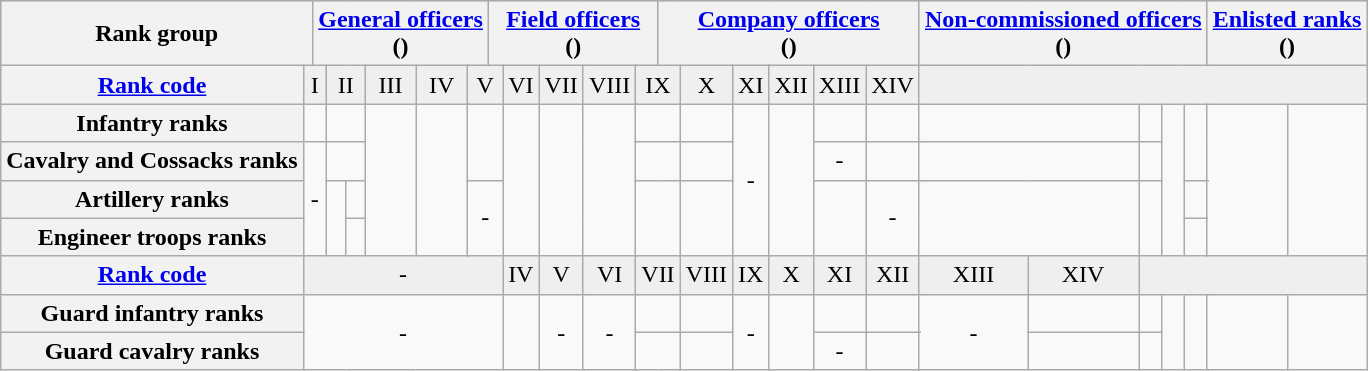<table class="wikitable">
<tr align="center" style="background:#cfcfcf;">
<th colspan=2>Rank group</th>
<th colspan=8><a href='#'>General officers</a><br>()</th>
<th colspan=8><a href='#'>Field officers</a><br>()</th>
<th colspan=11><a href='#'>Company officers</a><br>()</th>
<th colspan=8><a href='#'>Non-commissioned officers</a><br>()</th>
<th colspan=4><a href='#'>Enlisted ranks</a><br>()</th>
</tr>
<tr style="background:#efefef;text-align:center;">
<th><a href='#'>Rank code</a></th>
<td colspan=2>I</td>
<td colspan=2>II</td>
<td colspan=2>III</td>
<td colspan=2>IV</td>
<td colspan=2>V</td>
<td colspan=2>VI</td>
<td colspan=2>VII</td>
<td colspan=2>VIII</td>
<td colspan=2>IX</td>
<td colspan=2>X</td>
<td colspan=2>XI</td>
<td colspan=2>XII</td>
<td colspan=2>XIII</td>
<td colspan=2>XIV</td>
<td colspan=14></td>
</tr>
<tr style="text-align:center;">
<th>Infantry ranks</th>
<td colspan=2><br></td>
<td colspan=2><br></td>
<td rowspan=4 colspan=2><br></td>
<td rowspan=4 colspan=2><br></td>
<td rowspan=2 colspan=2><br></td>
<td rowspan=4 colspan=2><br></td>
<td rowspan=4 colspan=2><br></td>
<td rowspan=4 colspan=2><br></td>
<td colspan=2><br></td>
<td colspan=2><br></td>
<td rowspan=4 colspan=2>-</td>
<td rowspan=4 colspan=2><br></td>
<td colspan=2><br></td>
<td colspan=2><br></td>
<td colspan=2><br></td>
<td colspan=2><br></td>
<td rowspan=4 colspan=2><br></td>
<td rowspan=2 colspan=2><br></td>
<td rowspan=4 colspan=2><br></td>
<td rowspan=4 colspan=2><br></td>
</tr>
<tr style="text-align:center;">
<th>Cavalry and Cossacks ranks</th>
<td rowspan=3 colspan=2>-</td>
<td colspan=2><br></td>
<td colspan=2><br></td>
<td colspan=2><br></td>
<td colspan=2>-</td>
<td colspan=2><br></td>
<td colspan=2><br></td>
<td colspan=2><br></td>
</tr>
<tr style="text-align:center;">
<th>Artillery ranks</th>
<td rowspan=2 colspan=1><br></td>
<td colspan=1><br></td>
<td rowspan=2 colspan=2>-</td>
<td rowspan=2 colspan=2><br></td>
<td rowspan=2 colspan=2><br></td>
<td rowspan=2 colspan=2><br></td>
<td rowspan=2 colspan=2>-</td>
<td rowspan=2 colspan=2><br></td>
<td rowspan=2 colspan=2><br></td>
<td rowspan=1 colspan=2><br></td>
</tr>
<tr style="text-align:center;">
<th>Engineer troops ranks</th>
<td colspan=1><br></td>
<td colspan=2><br></td>
</tr>
<tr style="background:#efefef;text-align:center;">
<th><a href='#'>Rank code</a></th>
<td colspan=10>-</td>
<td colspan=2>IV</td>
<td colspan=2>V</td>
<td colspan=2>VI</td>
<td colspan=2>VII</td>
<td colspan=2>VIII</td>
<td colspan=2>IX</td>
<td colspan=2>X</td>
<td colspan=2>XI</td>
<td colspan=2>XII</td>
<td colspan=1>XIII</td>
<td colspan=1>XIV</td>
<td colspan=14></td>
</tr>
<tr style="text-align:center;">
<th>Guard infantry ranks</th>
<td rowspan=2 colspan=10>-</td>
<td rowspan=2 colspan=2><br></td>
<td rowspan=2 colspan=2>-</td>
<td rowspan=2 colspan=2>-</td>
<td colspan=2><br></td>
<td colspan=2><br></td>
<td rowspan=2 colspan=2>-</td>
<td rowspan=2 colspan=2><br></td>
<td colspan=2><br></td>
<td colspan=2><br></td>
<td rowspan=2 colspan=1>-</td>
<td colspan=1><br></td>
<td colspan=2><br></td>
<td rowspan=2 colspan=2><br></td>
<td rowspan=2 colspan=2><br></td>
<td rowspan=2 colspan=2><br></td>
<td rowspan=2 colspan=2><br></td>
</tr>
<tr style="text-align:center;">
<th>Guard cavalry ranks</th>
<td colspan=2><br></td>
<td colspan=2><br></td>
<td colspan=2>-</td>
<td colspan=2><br></td>
<td colspan=1><br></td>
<td colspan=2><br></td>
</tr>
</table>
